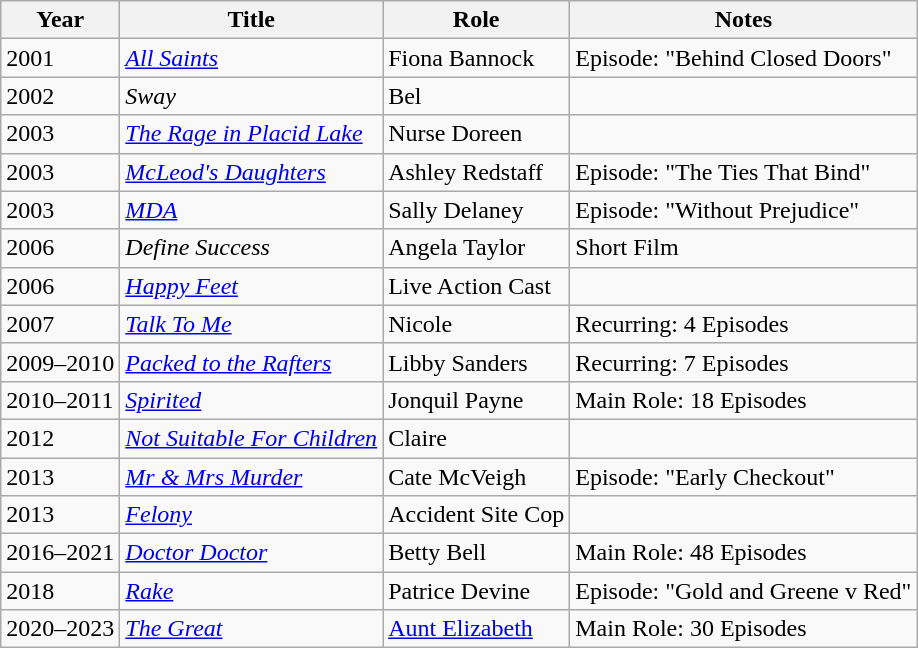<table class="wikitable">
<tr>
<th>Year</th>
<th>Title</th>
<th>Role</th>
<th>Notes</th>
</tr>
<tr>
<td>2001</td>
<td><em><a href='#'>All Saints</a></em></td>
<td>Fiona Bannock</td>
<td>Episode: "Behind Closed Doors"</td>
</tr>
<tr>
<td>2002</td>
<td><em>Sway</em></td>
<td>Bel</td>
<td></td>
</tr>
<tr>
<td>2003</td>
<td><em><a href='#'>The Rage in Placid Lake</a></em></td>
<td>Nurse Doreen</td>
<td></td>
</tr>
<tr>
<td>2003</td>
<td><em><a href='#'>McLeod's Daughters</a></em></td>
<td>Ashley Redstaff</td>
<td>Episode: "The Ties That Bind"</td>
</tr>
<tr>
<td>2003</td>
<td><em><a href='#'>MDA</a></em></td>
<td>Sally Delaney</td>
<td>Episode: "Without Prejudice"</td>
</tr>
<tr>
<td>2006</td>
<td><em>Define Success</em></td>
<td>Angela Taylor</td>
<td>Short Film</td>
</tr>
<tr>
<td>2006</td>
<td><em><a href='#'>Happy Feet</a></em></td>
<td>Live Action Cast</td>
<td></td>
</tr>
<tr>
<td>2007</td>
<td><em><a href='#'>Talk To Me</a></em></td>
<td>Nicole</td>
<td>Recurring: 4 Episodes</td>
</tr>
<tr>
<td>2009–2010</td>
<td><em><a href='#'>Packed to the Rafters</a></em></td>
<td>Libby Sanders</td>
<td>Recurring: 7 Episodes</td>
</tr>
<tr>
<td>2010–2011</td>
<td><em><a href='#'>Spirited</a></em></td>
<td>Jonquil Payne</td>
<td>Main Role: 18 Episodes</td>
</tr>
<tr>
<td>2012</td>
<td><em><a href='#'>Not Suitable For Children</a></em></td>
<td>Claire</td>
<td></td>
</tr>
<tr>
<td>2013</td>
<td><em><a href='#'>Mr & Mrs Murder</a></em></td>
<td>Cate McVeigh</td>
<td>Episode: "Early Checkout"</td>
</tr>
<tr>
<td>2013</td>
<td><em><a href='#'>Felony</a></em></td>
<td>Accident Site Cop</td>
<td></td>
</tr>
<tr>
<td>2016–2021</td>
<td><em><a href='#'>Doctor Doctor</a></em></td>
<td>Betty Bell</td>
<td>Main Role: 48 Episodes</td>
</tr>
<tr>
<td>2018</td>
<td><em><a href='#'>Rake</a></em></td>
<td>Patrice Devine</td>
<td>Episode: "Gold and Greene v Red"</td>
</tr>
<tr>
<td>2020–2023</td>
<td><em><a href='#'>The Great</a></em></td>
<td><a href='#'>Aunt Elizabeth</a></td>
<td>Main Role: 30 Episodes</td>
</tr>
</table>
